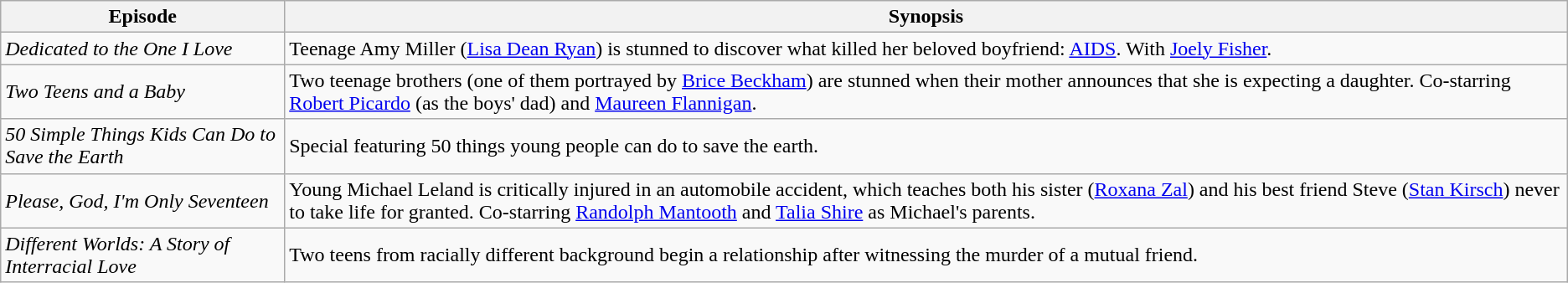<table class="wikitable sortable">
<tr>
<th>Episode</th>
<th>Synopsis</th>
</tr>
<tr>
<td><em>Dedicated to the One I Love</em></td>
<td>Teenage Amy Miller (<a href='#'>Lisa Dean Ryan</a>) is stunned to discover what killed her beloved boyfriend: <a href='#'>AIDS</a>. With <a href='#'>Joely Fisher</a>.</td>
</tr>
<tr>
<td><em>Two Teens and a Baby</em></td>
<td>Two teenage brothers (one of them portrayed by <a href='#'>Brice Beckham</a>) are stunned when their mother announces that she is expecting a daughter. Co-starring <a href='#'>Robert Picardo</a> (as the boys' dad) and <a href='#'>Maureen Flannigan</a>.</td>
</tr>
<tr>
<td><em>50 Simple Things Kids Can Do to Save the Earth</em></td>
<td>Special featuring 50 things young people can do to save the earth.</td>
</tr>
<tr>
<td><em>Please, God, I'm Only Seventeen</em></td>
<td>Young Michael Leland is critically injured in an automobile accident, which teaches both his sister (<a href='#'>Roxana Zal</a>) and his best friend Steve (<a href='#'>Stan Kirsch</a>) never to take life for granted. Co-starring <a href='#'>Randolph Mantooth</a> and <a href='#'>Talia Shire</a> as Michael's parents.</td>
</tr>
<tr>
<td><em>Different Worlds: A Story of Interracial Love</em></td>
<td>Two teens from racially different background begin a relationship after witnessing the murder of a mutual friend.</td>
</tr>
</table>
